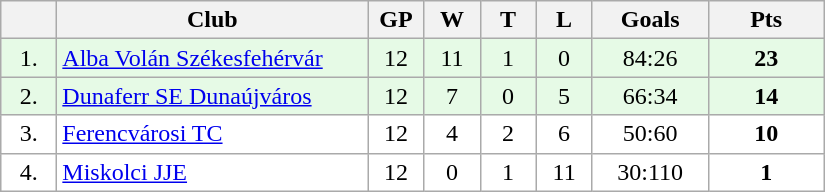<table class="wikitable">
<tr>
<th width="30"></th>
<th width="200">Club</th>
<th width="30">GP</th>
<th width="30">W</th>
<th width="30">T</th>
<th width="30">L</th>
<th width="70">Goals</th>
<th width="70">Pts</th>
</tr>
<tr bgcolor="#e6fae6" align="center">
<td>1.</td>
<td align="left"><a href='#'>Alba Volán Székesfehérvár</a></td>
<td>12</td>
<td>11</td>
<td>1</td>
<td>0</td>
<td>84:26</td>
<td><strong>23</strong></td>
</tr>
<tr bgcolor="#e6fae6" align="center">
<td>2.</td>
<td align="left"><a href='#'>Dunaferr SE Dunaújváros</a></td>
<td>12</td>
<td>7</td>
<td>0</td>
<td>5</td>
<td>66:34</td>
<td><strong>14</strong></td>
</tr>
<tr bgcolor="#FFFFFF" align="center">
<td>3.</td>
<td align="left"><a href='#'>Ferencvárosi TC</a></td>
<td>12</td>
<td>4</td>
<td>2</td>
<td>6</td>
<td>50:60</td>
<td><strong>10</strong></td>
</tr>
<tr bgcolor="#FFFFFF" align="center">
<td>4.</td>
<td align="left"><a href='#'>Miskolci JJE</a></td>
<td>12</td>
<td>0</td>
<td>1</td>
<td>11</td>
<td>30:110</td>
<td><strong>1</strong></td>
</tr>
</table>
